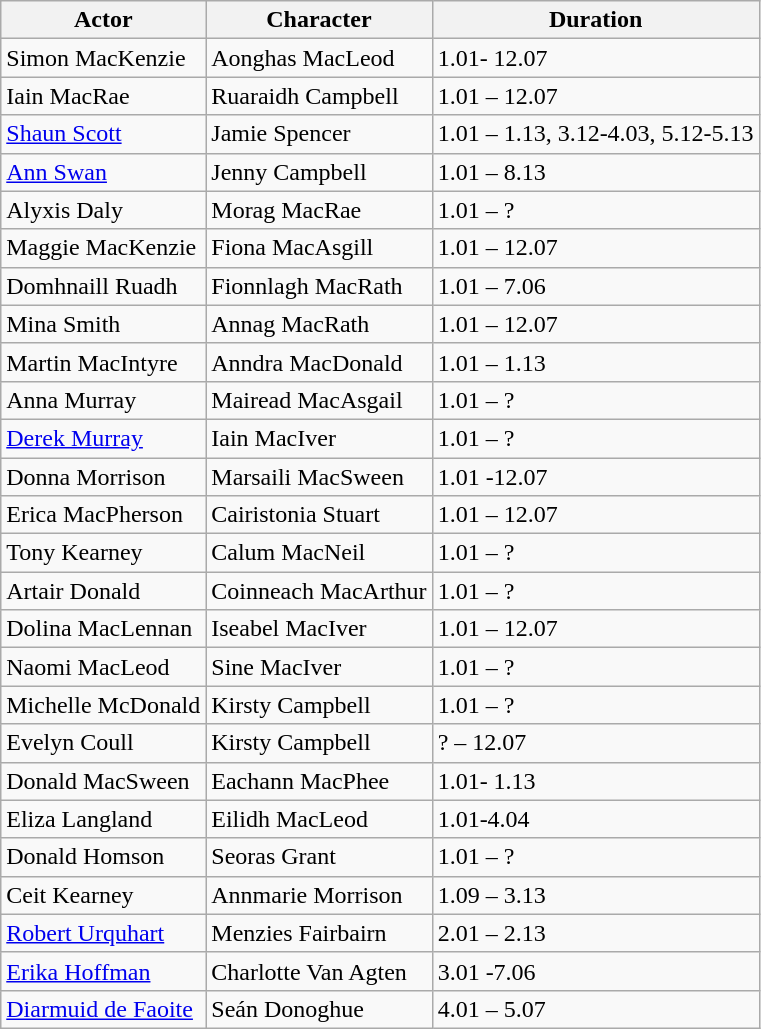<table class="wikitable">
<tr>
<th>Actor</th>
<th>Character</th>
<th>Duration</th>
</tr>
<tr>
<td>Simon MacKenzie</td>
<td>Aonghas MacLeod</td>
<td>1.01- 12.07</td>
</tr>
<tr>
<td>Iain MacRae</td>
<td>Ruaraidh Campbell</td>
<td>1.01 – 12.07</td>
</tr>
<tr>
<td><a href='#'>Shaun Scott</a></td>
<td>Jamie Spencer</td>
<td>1.01 – 1.13, 3.12-4.03, 5.12-5.13</td>
</tr>
<tr>
<td><a href='#'>Ann Swan</a></td>
<td>Jenny Campbell</td>
<td>1.01 – 8.13</td>
</tr>
<tr>
<td>Alyxis Daly</td>
<td>Morag MacRae</td>
<td>1.01 – ?</td>
</tr>
<tr>
<td>Maggie MacKenzie</td>
<td>Fiona MacAsgill</td>
<td>1.01 – 12.07</td>
</tr>
<tr>
<td>Domhnaill Ruadh</td>
<td>Fionnlagh MacRath</td>
<td>1.01 – 7.06</td>
</tr>
<tr>
<td>Mina Smith</td>
<td>Annag MacRath</td>
<td>1.01 – 12.07</td>
</tr>
<tr>
<td>Martin MacIntyre</td>
<td>Anndra MacDonald</td>
<td>1.01 – 1.13</td>
</tr>
<tr>
<td>Anna Murray</td>
<td>Mairead MacAsgail</td>
<td>1.01 – ?</td>
</tr>
<tr>
<td><a href='#'>Derek Murray</a></td>
<td>Iain MacIver</td>
<td>1.01 – ?</td>
</tr>
<tr>
<td>Donna Morrison</td>
<td>Marsaili MacSween</td>
<td>1.01 -12.07</td>
</tr>
<tr>
<td>Erica MacPherson</td>
<td>Cairistonia Stuart</td>
<td>1.01 – 12.07</td>
</tr>
<tr>
<td>Tony Kearney</td>
<td>Calum MacNeil</td>
<td>1.01 – ?</td>
</tr>
<tr>
<td>Artair Donald</td>
<td>Coinneach MacArthur</td>
<td>1.01 – ?</td>
</tr>
<tr>
<td>Dolina MacLennan</td>
<td>Iseabel MacIver</td>
<td>1.01 – 12.07</td>
</tr>
<tr>
<td>Naomi MacLeod</td>
<td>Sine MacIver</td>
<td>1.01 – ?</td>
</tr>
<tr>
<td>Michelle McDonald</td>
<td>Kirsty Campbell</td>
<td>1.01 – ?</td>
</tr>
<tr>
<td>Evelyn Coull</td>
<td>Kirsty Campbell</td>
<td>? – 12.07</td>
</tr>
<tr>
<td>Donald MacSween</td>
<td>Eachann MacPhee</td>
<td>1.01- 1.13</td>
</tr>
<tr>
<td>Eliza Langland</td>
<td>Eilidh MacLeod</td>
<td>1.01-4.04</td>
</tr>
<tr>
<td>Donald Homson</td>
<td>Seoras Grant</td>
<td>1.01 – ?</td>
</tr>
<tr>
<td>Ceit Kearney</td>
<td>Annmarie Morrison</td>
<td>1.09 – 3.13</td>
</tr>
<tr>
<td><a href='#'>Robert Urquhart</a></td>
<td>Menzies Fairbairn</td>
<td>2.01 – 2.13</td>
</tr>
<tr>
<td><a href='#'>Erika Hoffman</a></td>
<td>Charlotte Van Agten</td>
<td>3.01 -7.06</td>
</tr>
<tr>
<td><a href='#'>Diarmuid de Faoite</a></td>
<td>Seán Donoghue</td>
<td>4.01 – 5.07</td>
</tr>
</table>
